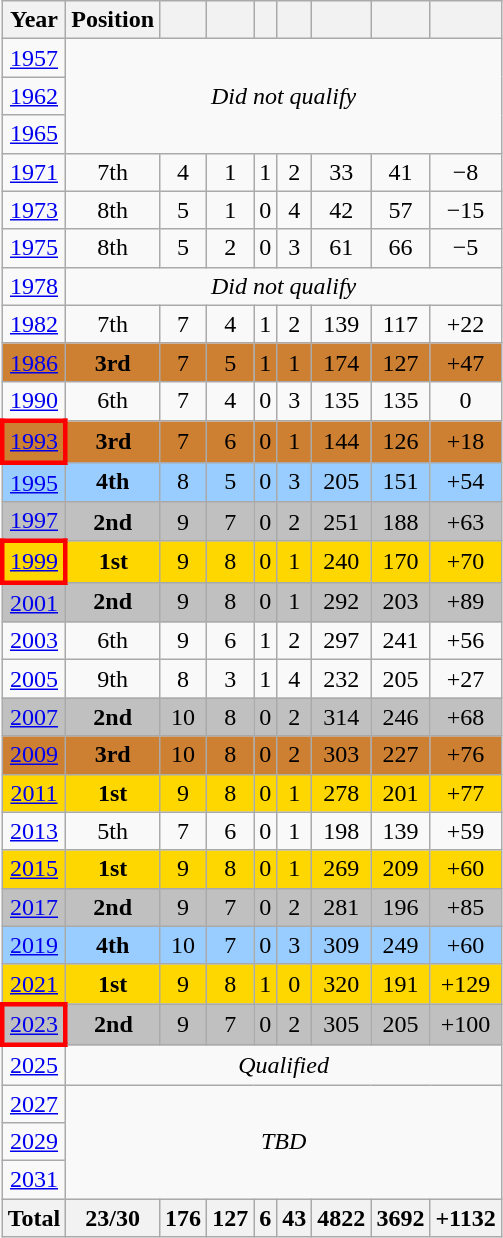<table class="wikitable" style="text-align: center;">
<tr>
<th>Year</th>
<th>Position</th>
<th></th>
<th></th>
<th></th>
<th></th>
<th></th>
<th></th>
<th></th>
</tr>
<tr>
<td> <a href='#'>1957</a></td>
<td colspan=8 rowspan=3><em>Did not qualify</em></td>
</tr>
<tr>
<td> <a href='#'>1962</a></td>
</tr>
<tr>
<td> <a href='#'>1965</a></td>
</tr>
<tr>
<td> <a href='#'>1971</a></td>
<td>7th</td>
<td>4</td>
<td>1</td>
<td>1</td>
<td>2</td>
<td>33</td>
<td>41</td>
<td>−8</td>
</tr>
<tr>
<td> <a href='#'>1973</a></td>
<td>8th</td>
<td>5</td>
<td>1</td>
<td>0</td>
<td>4</td>
<td>42</td>
<td>57</td>
<td>−15</td>
</tr>
<tr>
<td> <a href='#'>1975</a></td>
<td>8th</td>
<td>5</td>
<td>2</td>
<td>0</td>
<td>3</td>
<td>61</td>
<td>66</td>
<td>−5</td>
</tr>
<tr>
<td> <a href='#'>1978</a></td>
<td colspan=8><em>Did not qualify</em></td>
</tr>
<tr>
<td> <a href='#'>1982</a></td>
<td>7th</td>
<td>7</td>
<td>4</td>
<td>1</td>
<td>2</td>
<td>139</td>
<td>117</td>
<td>+22</td>
</tr>
<tr bgcolor=CD7F32>
<td> <a href='#'>1986</a></td>
<td><strong>3rd</strong> </td>
<td>7</td>
<td>5</td>
<td>1</td>
<td>1</td>
<td>174</td>
<td>127</td>
<td>+47</td>
</tr>
<tr>
<td> <a href='#'>1990</a></td>
<td>6th</td>
<td>7</td>
<td>4</td>
<td>0</td>
<td>3</td>
<td>135</td>
<td>135</td>
<td>0</td>
</tr>
<tr bgcolor=CD7F32>
<td style="border: 3px solid red"> <a href='#'>1993</a></td>
<td><strong>3rd</strong> </td>
<td>7</td>
<td>6</td>
<td>0</td>
<td>1</td>
<td>144</td>
<td>126</td>
<td>+18</td>
</tr>
<tr style="background: #9acdff;">
<td> <a href='#'>1995</a></td>
<td><strong>4th</strong></td>
<td>8</td>
<td>5</td>
<td>0</td>
<td>3</td>
<td>205</td>
<td>151</td>
<td>+54</td>
</tr>
<tr style="background: silver">
<td> <a href='#'>1997</a></td>
<td><strong>2nd</strong> </td>
<td>9</td>
<td>7</td>
<td>0</td>
<td>2</td>
<td>251</td>
<td>188</td>
<td>+63</td>
</tr>
<tr style="background: gold">
<td style="border: 3px solid red"> <a href='#'>1999</a></td>
<td><strong>1st</strong> </td>
<td>9</td>
<td>8</td>
<td>0</td>
<td>1</td>
<td>240</td>
<td>170</td>
<td>+70</td>
</tr>
<tr style="background: silver">
<td> <a href='#'>2001</a></td>
<td><strong>2nd</strong> </td>
<td>9</td>
<td>8</td>
<td>0</td>
<td>1</td>
<td>292</td>
<td>203</td>
<td>+89</td>
</tr>
<tr>
<td> <a href='#'>2003</a></td>
<td>6th</td>
<td>9</td>
<td>6</td>
<td>1</td>
<td>2</td>
<td>297</td>
<td>241</td>
<td>+56</td>
</tr>
<tr>
<td> <a href='#'>2005</a></td>
<td>9th</td>
<td>8</td>
<td>3</td>
<td>1</td>
<td>4</td>
<td>232</td>
<td>205</td>
<td>+27</td>
</tr>
<tr style="background: silver">
<td> <a href='#'>2007</a></td>
<td><strong>2nd</strong> </td>
<td>10</td>
<td>8</td>
<td>0</td>
<td>2</td>
<td>314</td>
<td>246</td>
<td>+68</td>
</tr>
<tr bgcolor=CD7F32>
<td> <a href='#'>2009</a></td>
<td><strong>3rd</strong> </td>
<td>10</td>
<td>8</td>
<td>0</td>
<td>2</td>
<td>303</td>
<td>227</td>
<td>+76</td>
</tr>
<tr style="background: gold">
<td> <a href='#'>2011</a></td>
<td><strong>1st</strong> </td>
<td>9</td>
<td>8</td>
<td>0</td>
<td>1</td>
<td>278</td>
<td>201</td>
<td>+77</td>
</tr>
<tr>
<td> <a href='#'>2013</a></td>
<td>5th</td>
<td>7</td>
<td>6</td>
<td>0</td>
<td>1</td>
<td>198</td>
<td>139</td>
<td>+59</td>
</tr>
<tr style="background: gold">
<td> <a href='#'>2015</a></td>
<td><strong>1st</strong> </td>
<td>9</td>
<td>8</td>
<td>0</td>
<td>1</td>
<td>269</td>
<td>209</td>
<td>+60</td>
</tr>
<tr style="background: silver">
<td> <a href='#'>2017</a></td>
<td><strong>2nd</strong> </td>
<td>9</td>
<td>7</td>
<td>0</td>
<td>2</td>
<td>281</td>
<td>196</td>
<td>+85</td>
</tr>
<tr style="background: #9acdff;">
<td> <a href='#'>2019</a></td>
<td><strong>4th</strong></td>
<td>10</td>
<td>7</td>
<td>0</td>
<td>3</td>
<td>309</td>
<td>249</td>
<td>+60</td>
</tr>
<tr style="background: gold">
<td> <a href='#'>2021</a></td>
<td><strong>1st</strong> </td>
<td>9</td>
<td>8</td>
<td>1</td>
<td>0</td>
<td>320</td>
<td>191</td>
<td>+129</td>
</tr>
<tr style="background: silver">
<td style="border: 3px solid red"> <a href='#'>2023</a></td>
<td><strong>2nd</strong> </td>
<td>9</td>
<td>7</td>
<td>0</td>
<td>2</td>
<td>305</td>
<td>205</td>
<td>+100</td>
</tr>
<tr>
<td> <a href='#'>2025</a></td>
<td colspan=8><em>Qualified</em></td>
</tr>
<tr>
<td> <a href='#'>2027</a></td>
<td colspan=8 rowspan=3><em>TBD</em></td>
</tr>
<tr>
<td> <a href='#'>2029</a></td>
</tr>
<tr>
<td> <a href='#'>2031</a></td>
</tr>
<tr>
<th>Total</th>
<th>23/30</th>
<th>176</th>
<th>127</th>
<th>6</th>
<th>43</th>
<th>4822</th>
<th>3692</th>
<th>+1132</th>
</tr>
</table>
